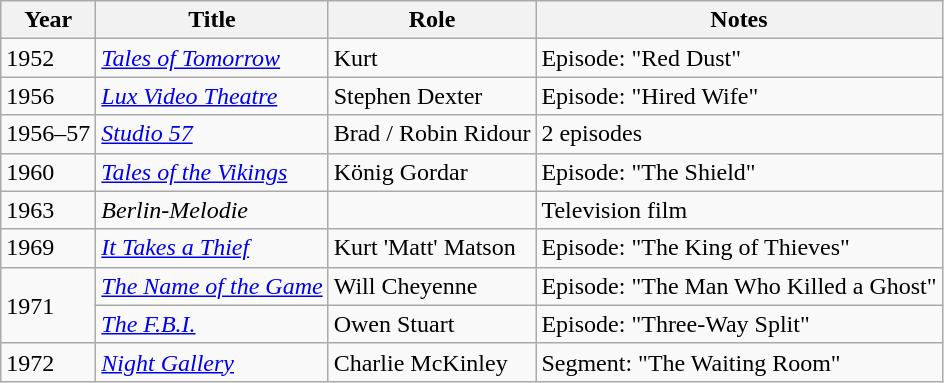<table class="wikitable sortable">
<tr>
<th>Year</th>
<th>Title</th>
<th>Role</th>
<th class="unsortable">Notes</th>
</tr>
<tr>
<td>1952</td>
<td><em><a href='#'>Tales of Tomorrow</a></em></td>
<td>Kurt</td>
<td>Episode: "Red Dust"</td>
</tr>
<tr>
<td>1956</td>
<td><em><a href='#'>Lux Video Theatre</a></em></td>
<td>Stephen Dexter</td>
<td>Episode: "Hired Wife"</td>
</tr>
<tr>
<td>1956–57</td>
<td><em><a href='#'>Studio 57</a></em></td>
<td>Brad / Robin Ridour</td>
<td>2 episodes</td>
</tr>
<tr>
<td>1960</td>
<td><em><a href='#'>Tales of the Vikings</a></em></td>
<td>König Gordar</td>
<td>Episode: "The Shield"</td>
</tr>
<tr>
<td>1963</td>
<td><em>Berlin-Melodie</em></td>
<td></td>
<td>Television film</td>
</tr>
<tr>
<td>1969</td>
<td><em><a href='#'>It Takes a Thief</a></em></td>
<td>Kurt 'Matt' Matson</td>
<td>Episode: "The King of Thieves"</td>
</tr>
<tr>
<td rowspan="2">1971</td>
<td><em><a href='#'>The Name of the Game</a></em></td>
<td>Will Cheyenne</td>
<td>Episode: "The Man Who Killed a Ghost"</td>
</tr>
<tr>
<td><em><a href='#'>The F.B.I.</a></em></td>
<td>Owen Stuart</td>
<td>Episode: "Three-Way Split"</td>
</tr>
<tr>
<td>1972</td>
<td><em><a href='#'>Night Gallery</a></em></td>
<td>Charlie McKinley</td>
<td>Segment: "The Waiting Room"</td>
</tr>
</table>
